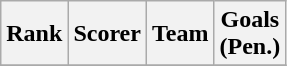<table class="wikitable">
<tr>
<th>Rank</th>
<th>Scorer</th>
<th>Team</th>
<th>Goals<br>(Pen.)</th>
</tr>
<tr>
</tr>
</table>
